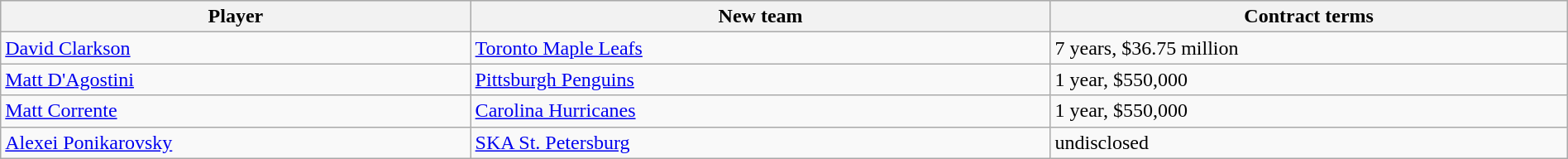<table class="wikitable" style="width:100%;">
<tr style="text-align:center; background:#ddd;">
<th style="width:30%;">Player</th>
<th style="width:37%;">New team</th>
<th style="width:33%;">Contract terms</th>
</tr>
<tr>
<td><a href='#'>David Clarkson</a></td>
<td><a href='#'>Toronto Maple Leafs</a></td>
<td>7 years, $36.75 million</td>
</tr>
<tr>
<td><a href='#'>Matt D'Agostini</a></td>
<td><a href='#'>Pittsburgh Penguins</a></td>
<td>1 year, $550,000</td>
</tr>
<tr>
<td><a href='#'>Matt Corrente</a></td>
<td><a href='#'>Carolina Hurricanes</a></td>
<td>1 year, $550,000</td>
</tr>
<tr>
<td><a href='#'>Alexei Ponikarovsky</a></td>
<td><a href='#'>SKA St. Petersburg</a></td>
<td>undisclosed</td>
</tr>
</table>
